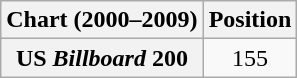<table class="wikitable plainrowheaders" style="text-align:center">
<tr>
<th scope="col">Chart (2000–2009)</th>
<th scope="col">Position</th>
</tr>
<tr>
<th scope="row">US <em>Billboard</em> 200</th>
<td>155</td>
</tr>
</table>
